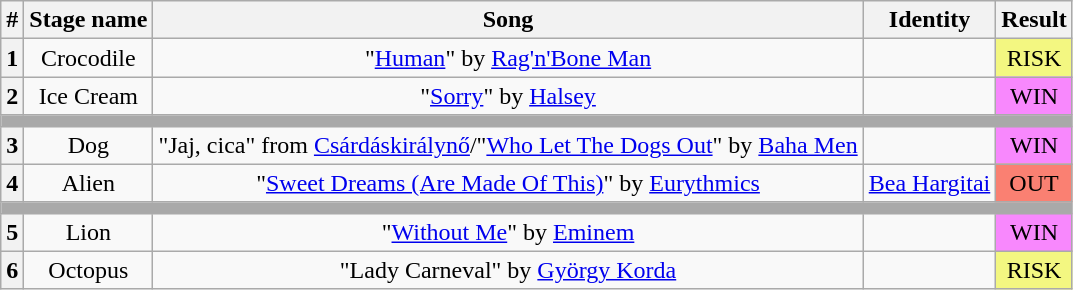<table class="wikitable plainrowheaders" style="text-align: center">
<tr>
<th>#</th>
<th>Stage name</th>
<th>Song</th>
<th>Identity</th>
<th>Result</th>
</tr>
<tr>
<th>1</th>
<td>Crocodile</td>
<td>"<a href='#'>Human</a>" by <a href='#'>Rag'n'Bone Man</a></td>
<td></td>
<td bgcolor="F3F781">RISK</td>
</tr>
<tr>
<th>2</th>
<td>Ice Cream</td>
<td>"<a href='#'>Sorry</a>" by <a href='#'>Halsey</a></td>
<td></td>
<td bgcolor="F888FD">WIN</td>
</tr>
<tr>
<th colspan="5" style="background:darkgrey"></th>
</tr>
<tr>
<th>3</th>
<td>Dog</td>
<td>"Jaj, cica" from <a href='#'>Csárdáskirálynő</a>/"<a href='#'>Who Let The Dogs Out</a>" by <a href='#'>Baha Men</a></td>
<td></td>
<td bgcolor="F888FD">WIN</td>
</tr>
<tr>
<th>4</th>
<td>Alien</td>
<td>"<a href='#'>Sweet Dreams (Are Made Of This)</a>" by <a href='#'>Eurythmics</a></td>
<td><a href='#'>Bea Hargitai</a></td>
<td bgcolor="salmon">OUT</td>
</tr>
<tr>
<th colspan="5" style="background:darkgrey"></th>
</tr>
<tr>
<th>5</th>
<td>Lion</td>
<td>"<a href='#'>Without Me</a>" by <a href='#'>Eminem</a></td>
<td></td>
<td bgcolor="F888FD">WIN</td>
</tr>
<tr>
<th>6</th>
<td>Octopus</td>
<td>"Lady Carneval" by <a href='#'>György Korda</a></td>
<td></td>
<td bgcolor="F3F781">RISK</td>
</tr>
</table>
